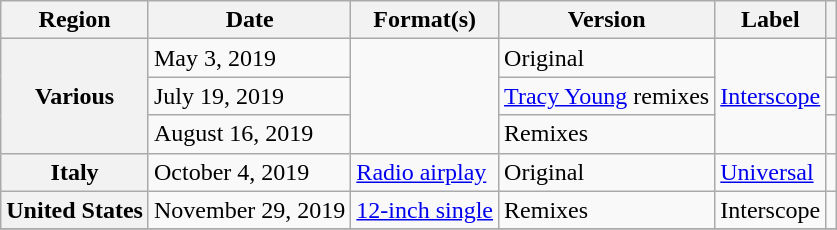<table class="wikitable plainrowheaders">
<tr>
<th scope="col">Region</th>
<th scope="col">Date</th>
<th scope="col">Format(s)</th>
<th scope="col">Version</th>
<th scope="col">Label</th>
<th scope="col"></th>
</tr>
<tr>
<th scope="row" rowspan="3">Various</th>
<td>May 3, 2019</td>
<td rowspan="3"></td>
<td>Original</td>
<td rowspan="3"><a href='#'>Interscope</a></td>
<td style="text-align:center;"></td>
</tr>
<tr>
<td>July 19, 2019</td>
<td><a href='#'>Tracy Young</a> remixes</td>
<td style="text-align:center;"></td>
</tr>
<tr>
<td>August 16, 2019</td>
<td>Remixes</td>
<td style="text-align:center;"></td>
</tr>
<tr>
<th scope="row">Italy</th>
<td>October 4, 2019</td>
<td><a href='#'>Radio airplay</a></td>
<td>Original</td>
<td><a href='#'>Universal</a></td>
<td style="text-align:center;"></td>
</tr>
<tr>
<th scope="row">United States</th>
<td>November 29, 2019</td>
<td><a href='#'>12-inch single</a></td>
<td>Remixes</td>
<td>Interscope</td>
<td style="text-align:center;"></td>
</tr>
<tr>
</tr>
</table>
